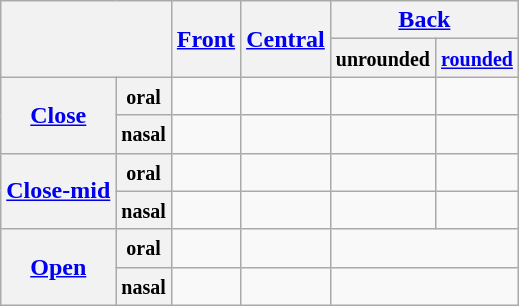<table class="wikitable" style="text-align:center">
<tr>
<th rowspan="2" colspan=2></th>
<th rowspan="2"><a href='#'>Front</a></th>
<th rowspan="2"><a href='#'>Central</a></th>
<th colspan="2"><a href='#'>Back</a></th>
</tr>
<tr>
<th><small>unrounded</small></th>
<th><a href='#'><small>rounded</small></a></th>
</tr>
<tr>
<th rowspan=2><a href='#'>Close</a></th>
<th><small>oral</small></th>
<td></td>
<td></td>
<td></td>
<td></td>
</tr>
<tr>
<th><small>nasal</small></th>
<td></td>
<td></td>
<td></td>
<td></td>
</tr>
<tr>
<th rowspan=2><a href='#'>Close-mid</a></th>
<th><small>oral</small></th>
<td></td>
<td></td>
<td></td>
<td></td>
</tr>
<tr>
<th><small>nasal</small></th>
<td></td>
<td></td>
<td></td>
<td></td>
</tr>
<tr>
<th rowspan=2><a href='#'>Open</a></th>
<th><small>oral</small></th>
<td></td>
<td></td>
<td colspan=2></td>
</tr>
<tr>
<th><small>nasal</small></th>
<td></td>
<td></td>
<td colspan=2></td>
</tr>
</table>
